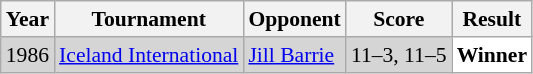<table class="sortable wikitable" style="font-size:90%;">
<tr>
<th>Year</th>
<th>Tournament</th>
<th>Opponent</th>
<th>Score</th>
<th>Result</th>
</tr>
<tr style="background:#D5D5D5">
<td align="center">1986</td>
<td align="left"><a href='#'>Iceland International</a></td>
<td align="left"> <a href='#'>Jill Barrie</a></td>
<td align="left">11–3, 11–5</td>
<td style="text-align:left; background:white"> <strong>Winner</strong></td>
</tr>
</table>
